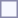<table style="border:1px solid #8888aa; background-color:#f7f8ff; padding:5px; font-size:95%; margin: 0px 12px 12px 0px;">
</table>
